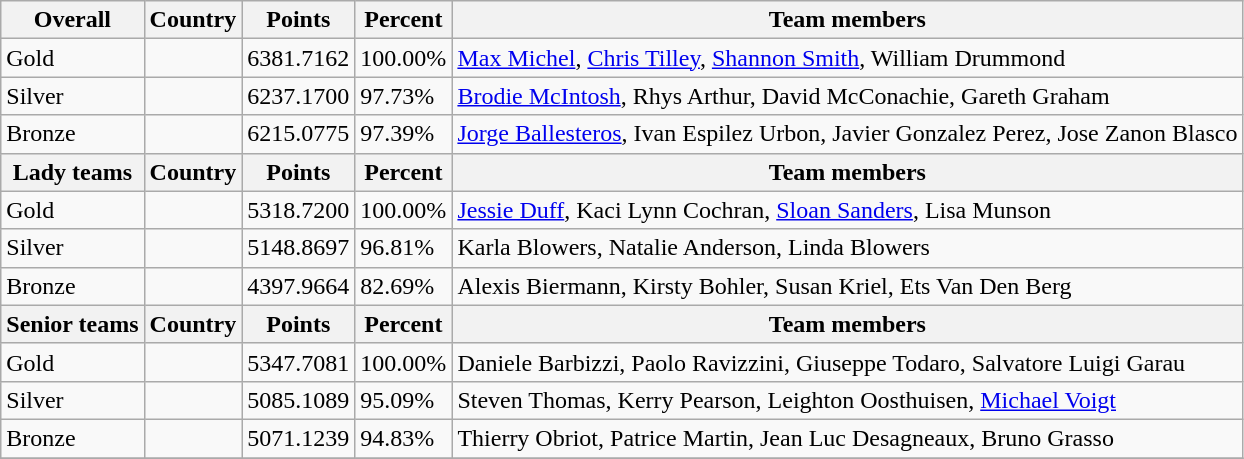<table class="wikitable sortable" style="text-align: left;">
<tr>
<th>Overall</th>
<th>Country</th>
<th>Points</th>
<th>Percent</th>
<th>Team members</th>
</tr>
<tr>
<td> Gold</td>
<td></td>
<td>6381.7162</td>
<td>100.00%</td>
<td><a href='#'>Max Michel</a>, <a href='#'>Chris Tilley</a>, <a href='#'>Shannon Smith</a>, William Drummond</td>
</tr>
<tr>
<td> Silver</td>
<td></td>
<td>6237.1700</td>
<td>97.73%</td>
<td><a href='#'>Brodie McIntosh</a>, Rhys Arthur, David McConachie, Gareth Graham</td>
</tr>
<tr>
<td> Bronze</td>
<td></td>
<td>6215.0775</td>
<td>97.39%</td>
<td><a href='#'>Jorge Ballesteros</a>, Ivan Espilez Urbon, Javier Gonzalez Perez, Jose Zanon Blasco</td>
</tr>
<tr>
<th>Lady teams</th>
<th>Country</th>
<th>Points</th>
<th>Percent</th>
<th>Team members</th>
</tr>
<tr>
<td> Gold</td>
<td></td>
<td>5318.7200</td>
<td>100.00%</td>
<td><a href='#'>Jessie Duff</a>, Kaci Lynn Cochran, <a href='#'>Sloan Sanders</a>, Lisa Munson</td>
</tr>
<tr>
<td> Silver</td>
<td></td>
<td>5148.8697</td>
<td>96.81%</td>
<td>Karla Blowers, Natalie Anderson, Linda Blowers</td>
</tr>
<tr>
<td> Bronze</td>
<td></td>
<td>4397.9664</td>
<td>82.69%</td>
<td>Alexis Biermann, Kirsty Bohler, Susan Kriel, Ets Van Den Berg</td>
</tr>
<tr>
<th>Senior teams</th>
<th>Country</th>
<th>Points</th>
<th>Percent</th>
<th>Team members</th>
</tr>
<tr>
<td> Gold</td>
<td></td>
<td>5347.7081</td>
<td>100.00%</td>
<td>Daniele Barbizzi, Paolo Ravizzini, Giuseppe Todaro, Salvatore Luigi Garau</td>
</tr>
<tr>
<td> Silver</td>
<td></td>
<td>5085.1089</td>
<td>95.09%</td>
<td>Steven Thomas, Kerry Pearson, Leighton Oosthuisen, <a href='#'>Michael Voigt</a></td>
</tr>
<tr>
<td> Bronze</td>
<td></td>
<td>5071.1239</td>
<td>94.83%</td>
<td>Thierry Obriot, Patrice Martin, Jean Luc Desagneaux, Bruno Grasso</td>
</tr>
<tr>
</tr>
</table>
